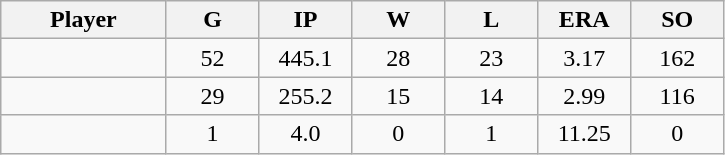<table class="wikitable sortable">
<tr>
<th bgcolor="#DDDDFF" width="16%">Player</th>
<th bgcolor="#DDDDFF" width="9%">G</th>
<th bgcolor="#DDDDFF" width="9%">IP</th>
<th bgcolor="#DDDDFF" width="9%">W</th>
<th bgcolor="#DDDDFF" width="9%">L</th>
<th bgcolor="#DDDDFF" width="9%">ERA</th>
<th bgcolor="#DDDDFF" width="9%">SO</th>
</tr>
<tr align="center">
<td></td>
<td>52</td>
<td>445.1</td>
<td>28</td>
<td>23</td>
<td>3.17</td>
<td>162</td>
</tr>
<tr align="center">
<td></td>
<td>29</td>
<td>255.2</td>
<td>15</td>
<td>14</td>
<td>2.99</td>
<td>116</td>
</tr>
<tr align="center">
<td></td>
<td>1</td>
<td>4.0</td>
<td>0</td>
<td>1</td>
<td>11.25</td>
<td>0</td>
</tr>
</table>
